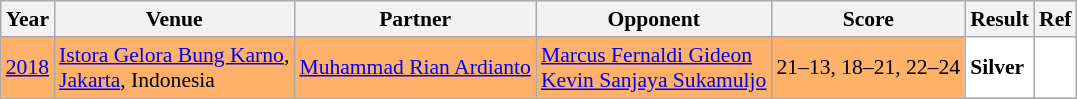<table class="sortable wikitable" style="font-size: 90%">
<tr>
<th>Year</th>
<th>Venue</th>
<th>Partner</th>
<th>Opponent</th>
<th>Score</th>
<th>Result</th>
<th>Ref</th>
</tr>
<tr style="background:#FFB069">
<td align="center"><a href='#'>2018</a></td>
<td align="left"><a href='#'>Istora Gelora Bung Karno</a>,<br><a href='#'>Jakarta</a>, Indonesia</td>
<td align="left"> <a href='#'>Muhammad Rian Ardianto</a></td>
<td align="left"> <a href='#'>Marcus Fernaldi Gideon</a><br> <a href='#'>Kevin Sanjaya Sukamuljo</a></td>
<td align="left">21–13, 18–21, 22–24</td>
<td style="text-align:left; background:white"> <strong>Silver</strong></td>
<td style="text-align:center; background:white"></td>
</tr>
</table>
